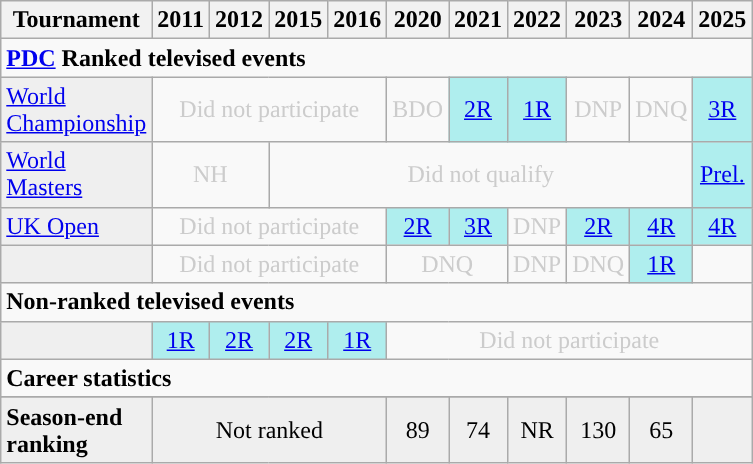<table class="wikitable" style="width:20%; margin:0">
<tr>
<th>Tournament</th>
<th>2011</th>
<th>2012</th>
<th>2015</th>
<th>2016</th>
<th>2020</th>
<th>2021</th>
<th>2022</th>
<th>2023</th>
<th>2024</th>
<th>2025</th>
</tr>
<tr>
<td colspan="20" align="left"><strong><a href='#'>PDC</a> Ranked televised events</strong></td>
</tr>
<tr>
<td style="background:#efefef;"><a href='#'>World Championship</a></td>
<td colspan="4" style="text-align:center; color:#ccc;">Did not participate</td>
<td style="text-align:center; color:#ccc;">BDO</td>
<td style="text-align:center; background:#afeeee;"><a href='#'>2R</a></td>
<td style="text-align:center; background:#afeeee;"><a href='#'>1R</a></td>
<td style="text-align:center; color:#ccc;">DNP</td>
<td style="text-align:center; color:#ccc;">DNQ</td>
<td style="text-align:center; background:#afeeee;"><a href='#'>3R</a></td>
</tr>
<tr>
<td style="background:#efefef;"><a href='#'>World Masters</a></td>
<td colspan="2" style="text-align:center; color:#ccc;">NH</td>
<td colspan="7" style="text-align:center; color:#ccc;">Did not qualify</td>
<td style="text-align:center; background:#afeeee;"><a href='#'>Prel.</a></td>
</tr>
<tr>
<td style="background:#efefef;"><a href='#'>UK Open</a></td>
<td colspan="4" style="text-align:center; color:#ccc;">Did not participate</td>
<td style="text-align:center; background:#afeeee;"><a href='#'>2R</a></td>
<td style="text-align:center; background:#afeeee;"><a href='#'>3R</a></td>
<td style="text-align:center; color:#ccc;">DNP</td>
<td style="text-align:center; background:#afeeee;"><a href='#'>2R</a></td>
<td style="text-align:center; background:#afeeee;"><a href='#'>4R</a></td>
<td style="text-align:center; background:#afeeee;"><a href='#'>4R</a></td>
</tr>
<tr>
<td style="background:#efefef;"></td>
<td colspan="4" style="text-align:center; color:#ccc;">Did not participate</td>
<td colspan="2" style="text-align:center; color:#ccc;">DNQ</td>
<td style="text-align:center; color:#ccc;">DNP</td>
<td style="text-align:center; color:#ccc;">DNQ</td>
<td style="text-align:center; background:#afeeee;"><a href='#'>1R</a></td>
<td></td>
</tr>
<tr>
<td colspan="20" align="left"><strong>Non-ranked televised events</strong></td>
</tr>
<tr>
<td style="background:#efefef;"></td>
<td style="text-align:center; background:#afeeee;"><a href='#'>1R</a></td>
<td style="text-align:center; background:#afeeee;"><a href='#'>2R</a></td>
<td style="text-align:center; background:#afeeee;"><a href='#'>2R</a></td>
<td style="text-align:center; background:#afeeee;"><a href='#'>1R</a></td>
<td colspan="6" style="text-align:center; color:#ccc;">Did not participate</td>
</tr>
<tr>
<td colspan="20" align="left"><strong>Career statistics</strong></td>
</tr>
<tr>
</tr>
<tr bgcolor="efefef">
<td align="left"><strong>Season-end ranking</strong></td>
<td colspan="4" style="text-align:center;">Not ranked</td>
<td style="text-align:center;">89</td>
<td style="text-align:center;">74</td>
<td style="text-align:center;">NR</td>
<td style="text-align:center;">130</td>
<td style="text-align:center;">65</td>
<td></td>
</tr>
</table>
